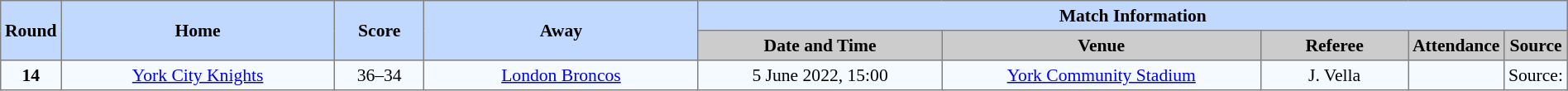<table border=1 style="border-collapse:collapse; font-size:90%; text-align:center;" cellpadding=3 cellspacing=0 width=100%>
<tr style="background:#c1d8ff;">
<th scope="col" rowspan=2 width=1%>Round</th>
<th scope="col" rowspan=2 width=19%>Home</th>
<th scope="col" rowspan=2 width=6%>Score</th>
<th scope="col" rowspan=2 width=19%>Away</th>
<th colspan=5>Match Information</th>
</tr>
<tr style="background:#cccccc;">
<th scope="col" width=17%>Date and Time</th>
<th scope="col" width=22%>Venue</th>
<th scope="col" width=10%>Referee</th>
<th scope="col" width=7%>Attendance</th>
<th scope="col" width=7%>Source</th>
</tr>
<tr style="background:#f5faff;">
<td><strong>14</strong></td>
<td> <a href='#'>York City Knights</a></td>
<td>36–34</td>
<td> <a href='#'>London Broncos</a></td>
<td>5 June 2022, 15:00</td>
<td><a href='#'>York Community Stadium</a></td>
<td>J. Vella</td>
<td></td>
<td>Source:</td>
</tr>
</table>
